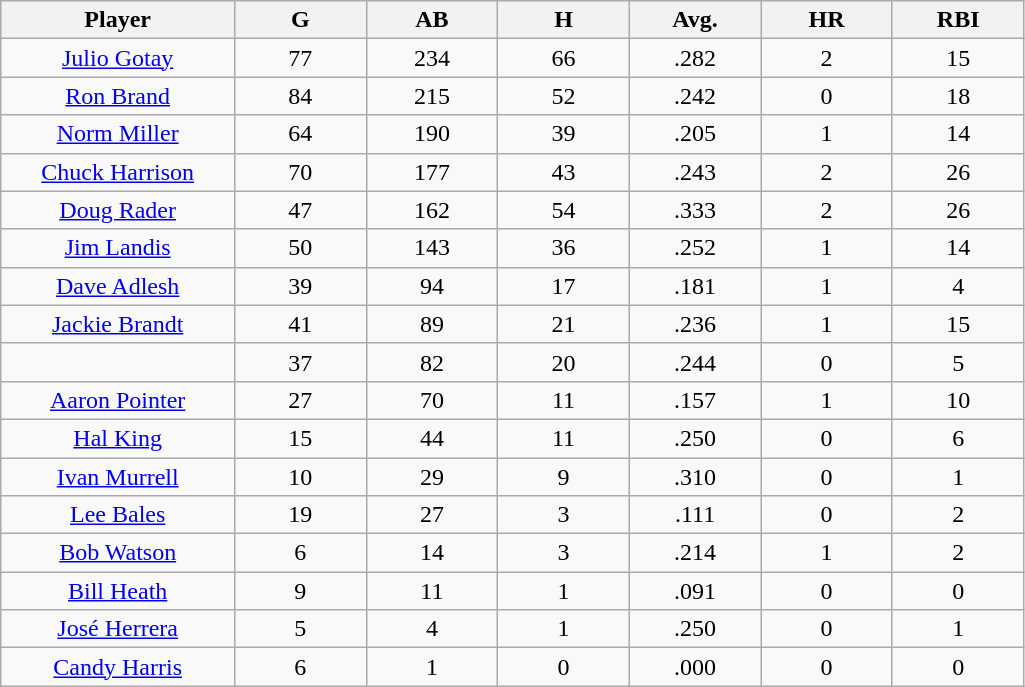<table class="wikitable sortable">
<tr>
<th bgcolor="#DDDDFF" width="16%">Player</th>
<th bgcolor="#DDDDFF" width="9%">G</th>
<th bgcolor="#DDDDFF" width="9%">AB</th>
<th bgcolor="#DDDDFF" width="9%">H</th>
<th bgcolor="#DDDDFF" width="9%">Avg.</th>
<th bgcolor="#DDDDFF" width="9%">HR</th>
<th bgcolor="#DDDDFF" width="9%">RBI</th>
</tr>
<tr align="center">
<td><a href='#'>Julio Gotay</a></td>
<td>77</td>
<td>234</td>
<td>66</td>
<td>.282</td>
<td>2</td>
<td>15</td>
</tr>
<tr align=center>
<td><a href='#'>Ron Brand</a></td>
<td>84</td>
<td>215</td>
<td>52</td>
<td>.242</td>
<td>0</td>
<td>18</td>
</tr>
<tr align=center>
<td><a href='#'>Norm Miller</a></td>
<td>64</td>
<td>190</td>
<td>39</td>
<td>.205</td>
<td>1</td>
<td>14</td>
</tr>
<tr align=center>
<td><a href='#'>Chuck Harrison</a></td>
<td>70</td>
<td>177</td>
<td>43</td>
<td>.243</td>
<td>2</td>
<td>26</td>
</tr>
<tr align=center>
<td><a href='#'>Doug Rader</a></td>
<td>47</td>
<td>162</td>
<td>54</td>
<td>.333</td>
<td>2</td>
<td>26</td>
</tr>
<tr align=center>
<td><a href='#'>Jim Landis</a></td>
<td>50</td>
<td>143</td>
<td>36</td>
<td>.252</td>
<td>1</td>
<td>14</td>
</tr>
<tr align=center>
<td><a href='#'>Dave Adlesh</a></td>
<td>39</td>
<td>94</td>
<td>17</td>
<td>.181</td>
<td>1</td>
<td>4</td>
</tr>
<tr align=center>
<td><a href='#'>Jackie Brandt</a></td>
<td>41</td>
<td>89</td>
<td>21</td>
<td>.236</td>
<td>1</td>
<td>15</td>
</tr>
<tr align=center>
<td></td>
<td>37</td>
<td>82</td>
<td>20</td>
<td>.244</td>
<td>0</td>
<td>5</td>
</tr>
<tr align="center">
<td><a href='#'>Aaron Pointer</a></td>
<td>27</td>
<td>70</td>
<td>11</td>
<td>.157</td>
<td>1</td>
<td>10</td>
</tr>
<tr align=center>
<td><a href='#'>Hal King</a></td>
<td>15</td>
<td>44</td>
<td>11</td>
<td>.250</td>
<td>0</td>
<td>6</td>
</tr>
<tr align=center>
<td><a href='#'>Ivan Murrell</a></td>
<td>10</td>
<td>29</td>
<td>9</td>
<td>.310</td>
<td>0</td>
<td>1</td>
</tr>
<tr align=center>
<td><a href='#'>Lee Bales</a></td>
<td>19</td>
<td>27</td>
<td>3</td>
<td>.111</td>
<td>0</td>
<td>2</td>
</tr>
<tr align=center>
<td><a href='#'>Bob Watson</a></td>
<td>6</td>
<td>14</td>
<td>3</td>
<td>.214</td>
<td>1</td>
<td>2</td>
</tr>
<tr align=center>
<td><a href='#'>Bill Heath</a></td>
<td>9</td>
<td>11</td>
<td>1</td>
<td>.091</td>
<td>0</td>
<td>0</td>
</tr>
<tr align=center>
<td><a href='#'>José Herrera</a></td>
<td>5</td>
<td>4</td>
<td>1</td>
<td>.250</td>
<td>0</td>
<td>1</td>
</tr>
<tr align=center>
<td><a href='#'>Candy Harris</a></td>
<td>6</td>
<td>1</td>
<td>0</td>
<td>.000</td>
<td>0</td>
<td>0</td>
</tr>
</table>
